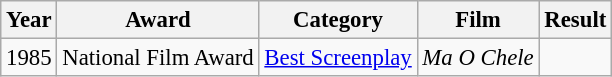<table class="wikitable" style="font-size: 95%;">
<tr>
<th>Year</th>
<th>Award</th>
<th>Category</th>
<th>Film</th>
<th>Result</th>
</tr>
<tr>
<td>1985</td>
<td>National Film Award</td>
<td><a href='#'>Best Screenplay</a></td>
<td><em>Ma O Chele</em></td>
<td></td>
</tr>
</table>
